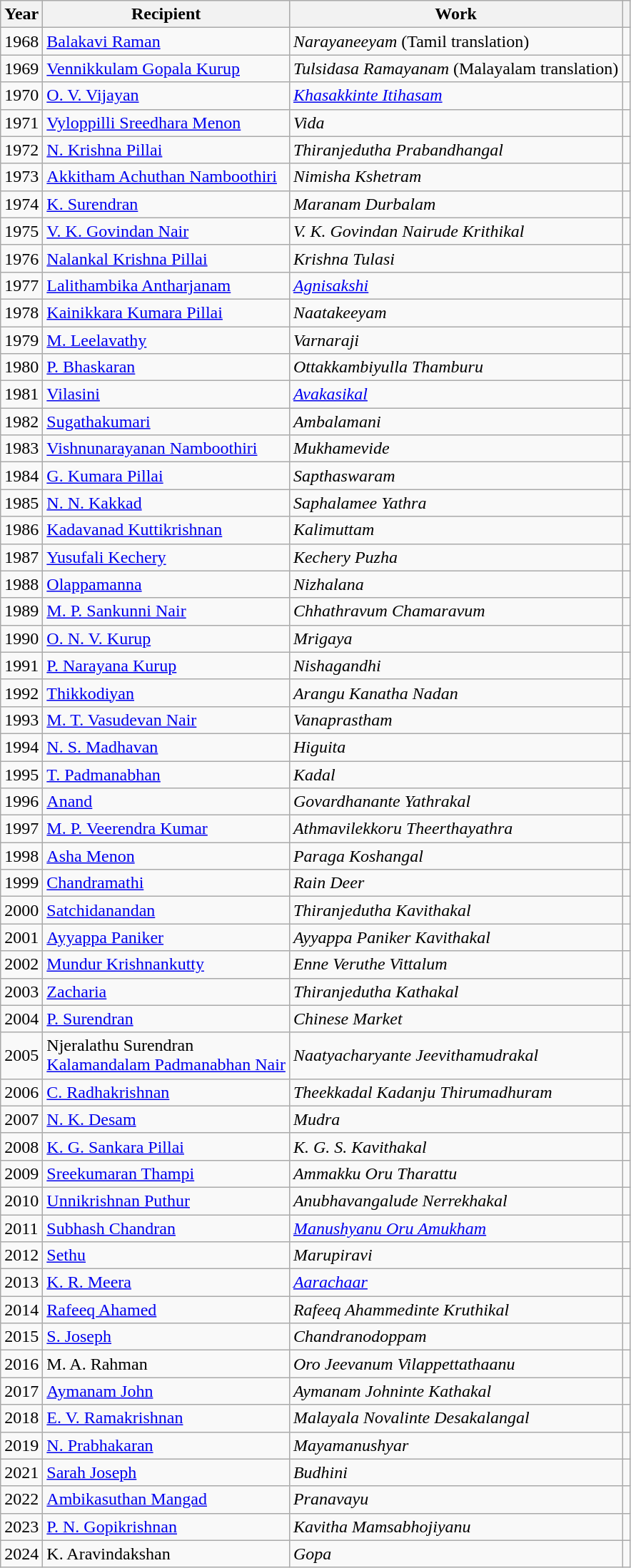<table class="wikitable">
<tr>
<th>Year</th>
<th>Recipient</th>
<th>Work</th>
<th></th>
</tr>
<tr>
<td>1968</td>
<td><a href='#'>Balakavi Raman</a></td>
<td><em>Narayaneeyam</em> (Tamil translation)</td>
<td></td>
</tr>
<tr>
<td>1969</td>
<td><a href='#'>Vennikkulam Gopala Kurup</a></td>
<td><em>Tulsidasa Ramayanam</em> (Malayalam translation)</td>
<td></td>
</tr>
<tr>
<td>1970</td>
<td><a href='#'>O. V. Vijayan</a></td>
<td><em><a href='#'>Khasakkinte Itihasam</a></em></td>
<td></td>
</tr>
<tr>
<td>1971</td>
<td><a href='#'>Vyloppilli Sreedhara Menon</a></td>
<td><em>Vida</em></td>
<td></td>
</tr>
<tr>
<td>1972</td>
<td><a href='#'>N. Krishna Pillai</a></td>
<td><em>Thiranjedutha Prabandhangal</em></td>
<td></td>
</tr>
<tr>
<td>1973</td>
<td><a href='#'>Akkitham Achuthan Namboothiri</a></td>
<td><em>Nimisha Kshetram</em></td>
<td></td>
</tr>
<tr>
<td>1974</td>
<td><a href='#'>K. Surendran</a></td>
<td><em>Maranam Durbalam</em></td>
<td></td>
</tr>
<tr>
<td>1975</td>
<td><a href='#'>V. K. Govindan Nair</a></td>
<td><em>V. K. Govindan Nairude Krithikal</em></td>
<td></td>
</tr>
<tr>
<td>1976</td>
<td><a href='#'>Nalankal Krishna Pillai</a></td>
<td><em>Krishna Tulasi</em></td>
<td></td>
</tr>
<tr>
<td>1977</td>
<td><a href='#'>Lalithambika Antharjanam</a></td>
<td><em><a href='#'>Agnisakshi</a></em></td>
<td></td>
</tr>
<tr>
<td>1978</td>
<td><a href='#'>Kainikkara Kumara Pillai</a></td>
<td><em>Naatakeeyam</em></td>
<td></td>
</tr>
<tr>
<td>1979</td>
<td><a href='#'>M. Leelavathy</a></td>
<td><em>Varnaraji</em></td>
<td></td>
</tr>
<tr>
<td>1980</td>
<td><a href='#'>P. Bhaskaran</a></td>
<td><em>Ottakkambiyulla Thamburu</em></td>
<td></td>
</tr>
<tr>
<td>1981</td>
<td><a href='#'>Vilasini</a></td>
<td><em><a href='#'>Avakasikal</a></em></td>
<td></td>
</tr>
<tr>
<td>1982</td>
<td><a href='#'>Sugathakumari</a></td>
<td><em>Ambalamani</em></td>
<td></td>
</tr>
<tr>
<td>1983</td>
<td><a href='#'>Vishnunarayanan Namboothiri</a></td>
<td><em>Mukhamevide</em></td>
<td></td>
</tr>
<tr>
<td>1984</td>
<td><a href='#'>G. Kumara Pillai</a></td>
<td><em>Sapthaswaram</em></td>
<td></td>
</tr>
<tr>
<td>1985</td>
<td><a href='#'>N. N. Kakkad</a></td>
<td><em>Saphalamee Yathra</em></td>
<td></td>
</tr>
<tr>
<td>1986</td>
<td><a href='#'>Kadavanad Kuttikrishnan</a></td>
<td><em>Kalimuttam</em></td>
<td></td>
</tr>
<tr>
<td>1987</td>
<td><a href='#'>Yusufali Kechery</a></td>
<td><em>Kechery Puzha</em></td>
<td></td>
</tr>
<tr>
<td>1988</td>
<td><a href='#'>Olappamanna</a></td>
<td><em>Nizhalana</em></td>
<td></td>
</tr>
<tr>
<td>1989</td>
<td><a href='#'>M. P. Sankunni Nair</a></td>
<td><em>Chhathravum Chamaravum</em></td>
<td></td>
</tr>
<tr>
<td>1990</td>
<td><a href='#'>O. N. V. Kurup</a></td>
<td><em>Mrigaya</em></td>
<td></td>
</tr>
<tr>
<td>1991</td>
<td><a href='#'>P. Narayana Kurup</a></td>
<td><em>Nishagandhi</em></td>
<td></td>
</tr>
<tr>
<td>1992</td>
<td><a href='#'>Thikkodiyan</a></td>
<td><em>Arangu Kanatha Nadan</em></td>
<td></td>
</tr>
<tr>
<td>1993</td>
<td><a href='#'>M. T. Vasudevan Nair</a></td>
<td><em>Vanaprastham</em></td>
<td></td>
</tr>
<tr>
<td>1994</td>
<td><a href='#'>N. S. Madhavan</a></td>
<td><em>Higuita</em></td>
<td></td>
</tr>
<tr>
<td>1995</td>
<td><a href='#'>T. Padmanabhan</a></td>
<td><em>Kadal</em></td>
<td></td>
</tr>
<tr>
<td>1996</td>
<td><a href='#'>Anand</a></td>
<td><em>Govardhanante Yathrakal</em></td>
<td></td>
</tr>
<tr>
<td>1997</td>
<td><a href='#'>M. P. Veerendra Kumar</a></td>
<td><em>Athmavilekkoru Theerthayathra</em></td>
<td></td>
</tr>
<tr>
<td>1998</td>
<td><a href='#'>Asha Menon</a></td>
<td><em>Paraga Koshangal</em></td>
<td></td>
</tr>
<tr>
<td>1999</td>
<td><a href='#'>Chandramathi</a></td>
<td><em>Rain Deer</em></td>
<td></td>
</tr>
<tr>
<td>2000</td>
<td><a href='#'>Satchidanandan</a></td>
<td><em>Thiranjedutha Kavithakal</em></td>
<td></td>
</tr>
<tr>
<td>2001</td>
<td><a href='#'>Ayyappa Paniker</a></td>
<td><em>Ayyappa Paniker Kavithakal</em></td>
<td></td>
</tr>
<tr>
<td>2002</td>
<td><a href='#'>Mundur Krishnankutty</a></td>
<td><em>Enne Veruthe Vittalum</em></td>
<td></td>
</tr>
<tr>
<td>2003</td>
<td><a href='#'>Zacharia</a></td>
<td><em>Thiranjedutha Kathakal</em></td>
<td></td>
</tr>
<tr>
<td>2004</td>
<td><a href='#'>P. Surendran</a></td>
<td><em>Chinese Market</em></td>
<td></td>
</tr>
<tr>
<td>2005</td>
<td>Njeralathu Surendran<br><a href='#'>Kalamandalam Padmanabhan Nair</a></td>
<td><em>Naatyacharyante Jeevithamudrakal</em></td>
<td></td>
</tr>
<tr>
<td>2006</td>
<td><a href='#'>C. Radhakrishnan</a></td>
<td><em>Theekkadal Kadanju Thirumadhuram</em></td>
<td></td>
</tr>
<tr>
<td>2007</td>
<td><a href='#'>N. K. Desam</a></td>
<td><em>Mudra</em></td>
<td></td>
</tr>
<tr>
<td>2008</td>
<td><a href='#'>K. G. Sankara Pillai</a></td>
<td><em>K. G. S. Kavithakal</em></td>
<td></td>
</tr>
<tr>
<td>2009</td>
<td><a href='#'>Sreekumaran Thampi</a></td>
<td><em>Ammakku Oru Tharattu</em></td>
<td></td>
</tr>
<tr>
<td>2010</td>
<td><a href='#'>Unnikrishnan Puthur</a></td>
<td><em>Anubhavangalude Nerrekhakal</em></td>
<td></td>
</tr>
<tr>
<td>2011</td>
<td><a href='#'>Subhash Chandran</a></td>
<td><em><a href='#'>Manushyanu Oru Amukham</a></em></td>
<td></td>
</tr>
<tr>
<td>2012</td>
<td><a href='#'>Sethu</a></td>
<td><em>Marupiravi</em></td>
<td></td>
</tr>
<tr>
<td>2013</td>
<td><a href='#'>K. R. Meera</a></td>
<td><em><a href='#'>Aarachaar</a></em></td>
<td></td>
</tr>
<tr>
<td>2014</td>
<td><a href='#'>Rafeeq Ahamed</a></td>
<td><em>Rafeeq Ahammedinte Kruthikal</em></td>
<td></td>
</tr>
<tr>
<td>2015</td>
<td><a href='#'>S. Joseph</a></td>
<td><em>Chandranodoppam</em></td>
<td></td>
</tr>
<tr>
<td>2016</td>
<td>M. A. Rahman</td>
<td><em>Oro Jeevanum Vilappettathaanu</em></td>
<td></td>
</tr>
<tr>
<td>2017</td>
<td><a href='#'>Aymanam John</a></td>
<td><em>Aymanam Johninte Kathakal</em></td>
<td></td>
</tr>
<tr>
<td>2018</td>
<td><a href='#'>E. V. Ramakrishnan</a></td>
<td><em>Malayala Novalinte Desakalangal</em></td>
<td></td>
</tr>
<tr>
<td>2019</td>
<td><a href='#'>N. Prabhakaran</a></td>
<td><em>Mayamanushyar</em></td>
<td></td>
</tr>
<tr>
<td>2021</td>
<td><a href='#'>Sarah Joseph</a></td>
<td><em>Budhini</em></td>
<td></td>
</tr>
<tr>
<td>2022</td>
<td><a href='#'>Ambikasuthan Mangad</a></td>
<td><em>Pranavayu</em></td>
<td></td>
</tr>
<tr>
<td>2023</td>
<td><a href='#'>P. N. Gopikrishnan</a></td>
<td><em>Kavitha Mamsabhojiyanu</em></td>
<td></td>
</tr>
<tr>
<td>2024</td>
<td>K. Aravindakshan</td>
<td><em>Gopa</em></td>
<td></td>
</tr>
</table>
